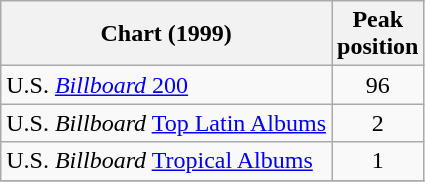<table class="wikitable">
<tr>
<th align="left">Chart (1999)</th>
<th align="left">Peak<br>position</th>
</tr>
<tr>
<td align="left">U.S. <a href='#'><em>Billboard</em> 200</a></td>
<td align="center">96</td>
</tr>
<tr>
<td align="left">U.S. <em>Billboard</em> <a href='#'>Top Latin Albums</a></td>
<td align="center">2</td>
</tr>
<tr>
<td align="left">U.S. <em>Billboard</em> <a href='#'>Tropical Albums</a></td>
<td align="center">1</td>
</tr>
<tr>
</tr>
</table>
